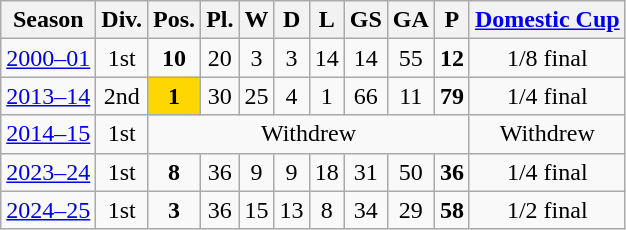<table class="wikitable">
<tr>
<th>Season</th>
<th>Div.</th>
<th>Pos.</th>
<th>Pl.</th>
<th>W</th>
<th>D</th>
<th>L</th>
<th>GS</th>
<th>GA</th>
<th>P</th>
<th><a href='#'>Domestic Cup</a></th>
</tr>
<tr>
<td align=center><a href='#'>2000–01</a></td>
<td align=center>1st</td>
<td align=center><strong>10</strong></td>
<td align=center>20</td>
<td align=center>3</td>
<td align=center>3</td>
<td align=center>14</td>
<td align=center>14</td>
<td align=center>55</td>
<td align=center><strong>12</strong></td>
<td align=center>1/8 final</td>
</tr>
<tr>
<td align=center><a href='#'>2013–14</a></td>
<td align=center>2nd</td>
<td align=center bgcolor=gold><strong>1</strong></td>
<td align=center>30</td>
<td align=center>25</td>
<td align=center>4</td>
<td align=center>1</td>
<td align=center>66</td>
<td align=center>11</td>
<td align=center><strong>79</strong></td>
<td align=center>1/4 final</td>
</tr>
<tr>
<td align=center><a href='#'>2014–15</a></td>
<td align=center>1st</td>
<td align=center colspan="8">Withdrew</td>
<td align=center>Withdrew</td>
</tr>
<tr>
<td align=center><a href='#'>2023–24</a></td>
<td align=center>1st</td>
<td align=center><strong>8</strong></td>
<td align=center>36</td>
<td align=center>9</td>
<td align=center>9</td>
<td align=center>18</td>
<td align=center>31</td>
<td align=center>50</td>
<td align=center><strong>36</strong></td>
<td align=center>1/4 final</td>
</tr>
<tr>
<td align=center><a href='#'>2024–25</a></td>
<td align=center>1st</td>
<td align=center><strong>3</strong></td>
<td align=center>36</td>
<td align=center>15</td>
<td align=center>13</td>
<td align=center>8</td>
<td align=center>34</td>
<td align=center>29</td>
<td align=center><strong>58</strong></td>
<td align=center>1/2 final</td>
</tr>
</table>
